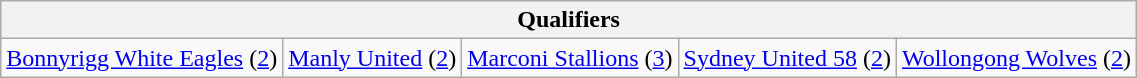<table class="wikitable" style="text-align:center">
<tr>
<th colspan=5>Qualifiers</th>
</tr>
<tr>
<td><a href='#'>Bonnyrigg White Eagles</a> (<a href='#'>2</a>)</td>
<td><a href='#'>Manly United</a> (<a href='#'>2</a>)</td>
<td><a href='#'>Marconi Stallions</a> (<a href='#'>3</a>)</td>
<td><a href='#'>Sydney United 58</a> (<a href='#'>2</a>)</td>
<td><a href='#'>Wollongong Wolves</a> (<a href='#'>2</a>)</td>
</tr>
</table>
